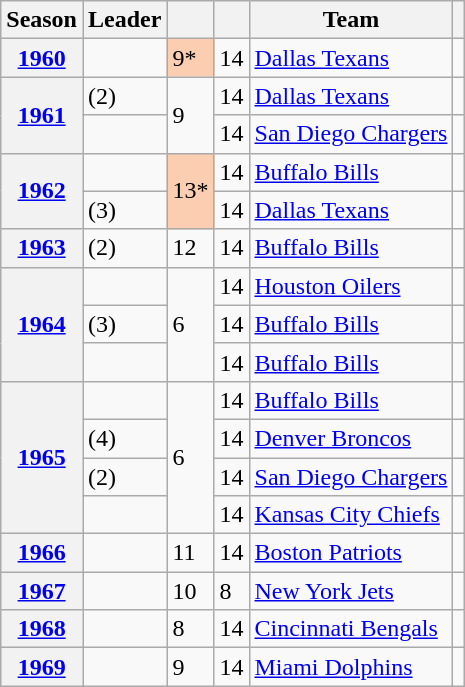<table class="sortable wikitable">
<tr>
<th scope=col>Season</th>
<th scope=col>Leader</th>
<th scope=col></th>
<th scope=col></th>
<th scope=col>Team</th>
<th scope=col class= "unsortable"></th>
</tr>
<tr>
<th scope=row><a href='#'>1960</a></th>
<td></td>
<td style="background:#fbceb1;">9*</td>
<td>14</td>
<td><a href='#'>Dallas Texans</a></td>
<td></td>
</tr>
<tr>
<th scope=rowgroup rowspan=2><a href='#'>1961</a></th>
<td> (2)</td>
<td rowspan = 2>9</td>
<td>14</td>
<td><a href='#'>Dallas Texans</a></td>
<td></td>
</tr>
<tr>
<td></td>
<td>14</td>
<td><a href='#'>San Diego Chargers</a></td>
<td></td>
</tr>
<tr>
<th scope=rowgroup rowspan=2><a href='#'>1962</a></th>
<td></td>
<td style="background:#fbceb1;" rowspan = 2>13*</td>
<td>14</td>
<td><a href='#'>Buffalo Bills</a></td>
<td></td>
</tr>
<tr>
<td> (3)</td>
<td>14</td>
<td><a href='#'>Dallas Texans</a></td>
<td></td>
</tr>
<tr>
<th scope=row><a href='#'>1963</a></th>
<td> (2)</td>
<td>12</td>
<td>14</td>
<td><a href='#'>Buffalo Bills</a></td>
<td></td>
</tr>
<tr>
<th scope=rowgroup rowspan=3><a href='#'>1964</a></th>
<td></td>
<td rowspan = 3>6</td>
<td>14</td>
<td><a href='#'>Houston Oilers</a></td>
<td></td>
</tr>
<tr>
<td> (3)</td>
<td>14</td>
<td><a href='#'>Buffalo Bills</a></td>
<td></td>
</tr>
<tr>
<td></td>
<td>14</td>
<td><a href='#'>Buffalo Bills</a></td>
<td></td>
</tr>
<tr>
<th scope=rowgroup rowspan=4><a href='#'>1965</a></th>
<td></td>
<td rowspan = 4>6</td>
<td>14</td>
<td><a href='#'>Buffalo Bills</a></td>
<td></td>
</tr>
<tr>
<td> (4)</td>
<td>14</td>
<td><a href='#'>Denver Broncos</a></td>
<td></td>
</tr>
<tr>
<td> (2)</td>
<td>14</td>
<td><a href='#'>San Diego Chargers</a></td>
<td></td>
</tr>
<tr>
<td></td>
<td>14</td>
<td><a href='#'>Kansas City Chiefs</a></td>
<td></td>
</tr>
<tr>
<th scope=row><a href='#'>1966</a></th>
<td></td>
<td>11</td>
<td>14</td>
<td><a href='#'>Boston Patriots</a></td>
<td></td>
</tr>
<tr>
<th scope=row><a href='#'>1967</a></th>
<td></td>
<td>10</td>
<td>8</td>
<td><a href='#'>New York Jets</a></td>
<td></td>
</tr>
<tr>
<th scope=row><a href='#'>1968</a></th>
<td></td>
<td>8</td>
<td>14</td>
<td><a href='#'>Cincinnati Bengals</a></td>
<td></td>
</tr>
<tr>
<th scope=row><a href='#'>1969</a></th>
<td></td>
<td>9</td>
<td>14</td>
<td><a href='#'>Miami Dolphins</a></td>
<td></td>
</tr>
</table>
